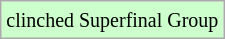<table class="wikitable">
<tr>
<td style="background-color: #ccffcc;"><small>clinched Superfinal Group</small></td>
</tr>
</table>
